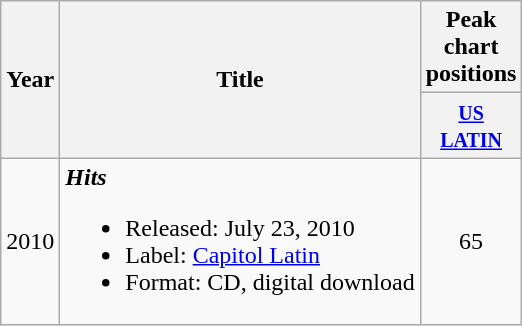<table class="wikitable">
<tr>
<th align="center" rowspan="2">Year</th>
<th align="center" rowspan="2">Title</th>
<th colspan="1">Peak chart positions</th>
</tr>
<tr>
<th width="30"><small><a href='#'>US<br>LATIN</a></small><br></th>
</tr>
<tr>
<td align="center">2010</td>
<td><strong><em>Hits</em></strong><br><ul><li>Released: July 23, 2010</li><li>Label: <a href='#'>Capitol Latin</a></li><li>Format: CD, digital download</li></ul></td>
<td align="center">65</td>
</tr>
</table>
